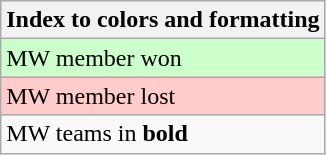<table class="wikitable">
<tr>
<th>Index to colors and formatting</th>
</tr>
<tr style="background:#cfc;">
<td>MW member won</td>
</tr>
<tr style="background:#fcc;">
<td>MW member lost</td>
</tr>
<tr>
<td>MW teams in <strong>bold</strong></td>
</tr>
</table>
